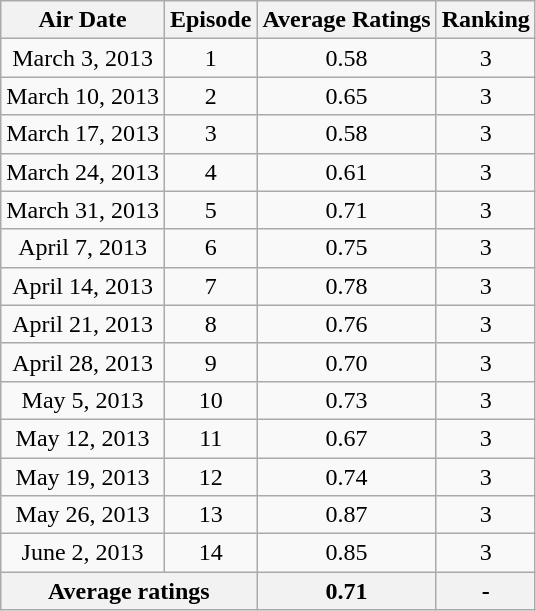<table class="wikitable" style="text-align:center">
<tr>
<th>Air Date</th>
<th>Episode</th>
<th>Average Ratings</th>
<th>Ranking</th>
</tr>
<tr>
<td>March 3, 2013</td>
<td>1</td>
<td>0.58</td>
<td>3</td>
</tr>
<tr>
<td>March 10, 2013</td>
<td>2</td>
<td>0.65</td>
<td>3</td>
</tr>
<tr>
<td>March 17, 2013</td>
<td>3</td>
<td>0.58</td>
<td>3</td>
</tr>
<tr>
<td>March 24, 2013</td>
<td>4</td>
<td>0.61</td>
<td>3</td>
</tr>
<tr>
<td>March 31, 2013</td>
<td>5</td>
<td>0.71</td>
<td>3</td>
</tr>
<tr>
<td>April 7, 2013</td>
<td>6</td>
<td>0.75</td>
<td>3</td>
</tr>
<tr>
<td>April 14, 2013</td>
<td>7</td>
<td>0.78</td>
<td>3</td>
</tr>
<tr>
<td>April 21, 2013</td>
<td>8</td>
<td>0.76</td>
<td>3</td>
</tr>
<tr>
<td>April 28, 2013</td>
<td>9</td>
<td>0.70</td>
<td>3</td>
</tr>
<tr>
<td>May 5, 2013</td>
<td>10</td>
<td>0.73</td>
<td>3</td>
</tr>
<tr>
<td>May 12, 2013</td>
<td>11</td>
<td>0.67</td>
<td>3</td>
</tr>
<tr>
<td>May 19, 2013</td>
<td>12</td>
<td>0.74</td>
<td>3</td>
</tr>
<tr>
<td>May 26, 2013</td>
<td>13</td>
<td>0.87</td>
<td>3</td>
</tr>
<tr>
<td>June 2, 2013</td>
<td>14</td>
<td>0.85</td>
<td>3</td>
</tr>
<tr>
<th colspan="2">Average ratings</th>
<th>0.71</th>
<th>-</th>
</tr>
</table>
